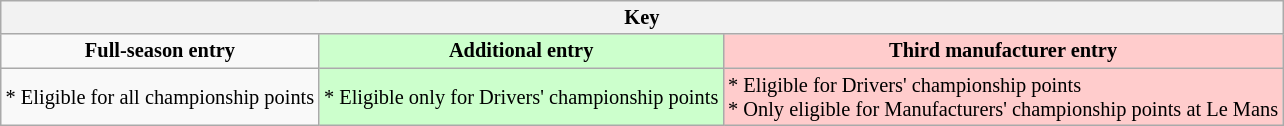<table class="wikitable" style="font-size: 85%;">
<tr>
<th colspan=3>Key</th>
</tr>
<tr>
<td align="center"><strong>Full-season entry</strong></td>
<td align="center" style="background-color: #ccffcc"><strong>Additional entry</strong></td>
<td align="center" style="background-color: #ffcccc"><strong>Third manufacturer entry</strong></td>
</tr>
<tr>
<td>* Eligible for all championship points</td>
<td style="background-color: #ccffcc">* Eligible only for Drivers' championship points</td>
<td style="background-color: #ffcccc">* Eligible for Drivers' championship points<br>* Only eligible for Manufacturers' championship points at Le Mans</td>
</tr>
</table>
